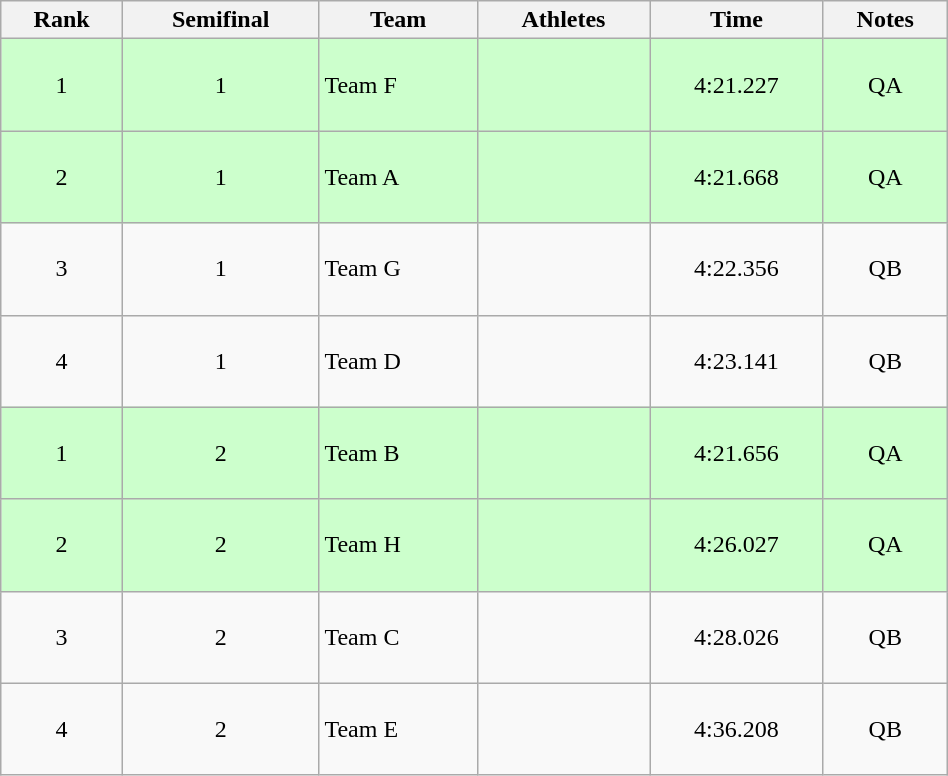<table class="wikitable sortable" style="text-align:center" width=50%>
<tr>
<th>Rank</th>
<th>Semifinal</th>
<th>Team</th>
<th>Athletes</th>
<th>Time</th>
<th>Notes</th>
</tr>
<tr bgcolor=ccffcc>
<td>1</td>
<td>1</td>
<td align=left>Team F</td>
<td align=left><br> <br> <br></td>
<td>4:21.227</td>
<td>QA</td>
</tr>
<tr bgcolor=ccffcc>
<td>2</td>
<td>1</td>
<td align=left>Team A</td>
<td align=left><br><br><br></td>
<td>4:21.668</td>
<td>QA</td>
</tr>
<tr>
<td>3</td>
<td>1</td>
<td align=left>Team G</td>
<td align=left><br><br><br></td>
<td>4:22.356</td>
<td>QB</td>
</tr>
<tr>
<td>4</td>
<td>1</td>
<td align=left>Team D</td>
<td align=left><br><br><br></td>
<td>4:23.141</td>
<td>QB</td>
</tr>
<tr bgcolor=ccffcc>
<td>1</td>
<td>2</td>
<td align=left>Team B</td>
<td align=left><br><br><br></td>
<td>4:21.656</td>
<td>QA</td>
</tr>
<tr bgcolor=ccffcc>
<td>2</td>
<td>2</td>
<td align=left>Team H</td>
<td align=left><br><br><br></td>
<td>4:26.027</td>
<td>QA</td>
</tr>
<tr>
<td>3</td>
<td>2</td>
<td align=left>Team C</td>
<td align=left><br><br><br></td>
<td>4:28.026</td>
<td>QB</td>
</tr>
<tr>
<td>4</td>
<td>2</td>
<td align=left>Team E</td>
<td align=left><br><br><br></td>
<td>4:36.208</td>
<td>QB</td>
</tr>
</table>
